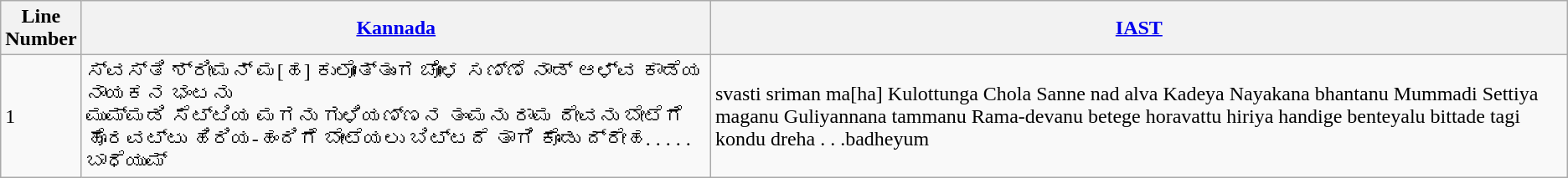<table class="wikitable">
<tr>
<th>Line<br>Number</th>
<th><a href='#'>Kannada</a></th>
<th><a href='#'>IAST</a></th>
</tr>
<tr>
<td>1</td>
<td>ಸ್ವಸ್ತಿ ಶ್ರೀಮನ್ ಮ[ಹ] ಕುಲೋತ್ತುಂಗ ಚೋಳ ಸಣ್ಣೆ ನಾಡ್ ಆಳ್ವ ಕಾಡೆಯ ನಾಯಕನ ಭಂಟನು<br>ಮುಮ್ಮಡಿ ಸೆಟ್ಟಿಯ ಮಗನು ಗುಳಿಯಣ್ಣನ ತಂಮನು ರಾಮ ದೇವನು 
ಬೇಟೆಗೆ ಹೊರವಟ್ಟು ಹಿರಿಯ-ಹಂದಿಗೆ ಬೇಂಟೆಯಲು ಬಿಟ್ಟದೆ ತಾಗಿ ಕೊಂಡು ದ್ರೇಹ. . . . . ಬಾಧೆಯುಮ್</td>
<td>svasti sriman ma[ha] Kulottunga Chola Sanne nad alva Kadeya Nayakana bhantanu Mummadi Settiya maganu Guliyannana tammanu Rama-devanu betege horavattu hiriya handige benteyalu bittade tagi kondu dreha . . .badheyum</td>
</tr>
</table>
